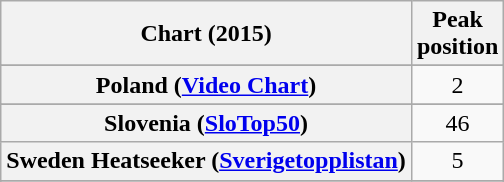<table class="wikitable sortable plainrowheaders" style="text-align:center">
<tr>
<th scope="col">Chart (2015)</th>
<th scope="col">Peak<br>position</th>
</tr>
<tr>
</tr>
<tr>
</tr>
<tr>
</tr>
<tr>
</tr>
<tr>
</tr>
<tr>
</tr>
<tr>
</tr>
<tr>
</tr>
<tr>
</tr>
<tr>
</tr>
<tr>
<th scope="row">Poland (<a href='#'>Video Chart</a>)</th>
<td>2</td>
</tr>
<tr>
</tr>
<tr>
<th scope="row">Slovenia (<a href='#'>SloTop50</a>)</th>
<td align=center>46</td>
</tr>
<tr>
<th scope="row">Sweden Heatseeker (<a href='#'>Sverigetopplistan</a>)</th>
<td>5</td>
</tr>
<tr>
</tr>
<tr>
</tr>
<tr>
</tr>
<tr>
</tr>
</table>
